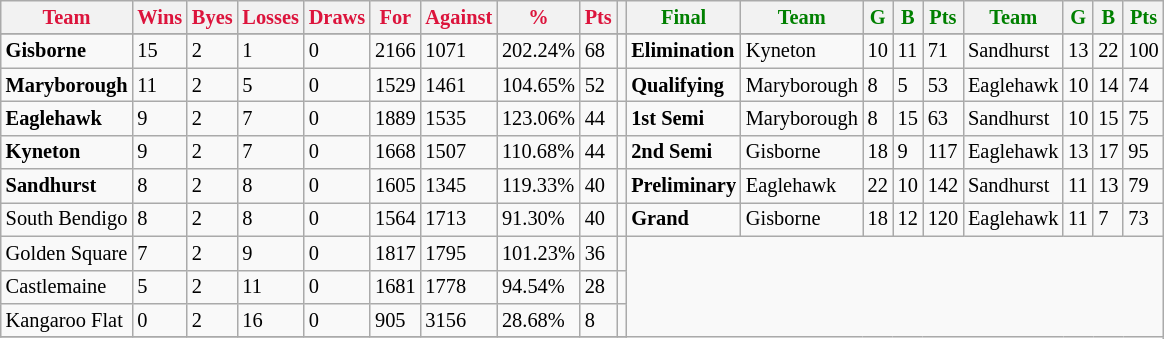<table style="font-size: 85%; text-align: left;" class="wikitable">
<tr>
<th style="color:crimson">Team</th>
<th style="color:crimson">Wins</th>
<th style="color:crimson">Byes</th>
<th style="color:crimson">Losses</th>
<th style="color:crimson">Draws</th>
<th style="color:crimson">For</th>
<th style="color:crimson">Against</th>
<th style="color:crimson">%</th>
<th style="color:crimson">Pts</th>
<th></th>
<th style="color:green">Final</th>
<th style="color:green">Team</th>
<th style="color:green">G</th>
<th style="color:green">B</th>
<th style="color:green">Pts</th>
<th style="color:green">Team</th>
<th style="color:green">G</th>
<th style="color:green">B</th>
<th style="color:green">Pts</th>
</tr>
<tr>
</tr>
<tr>
</tr>
<tr>
<td><strong>	Gisborne	</strong></td>
<td>15</td>
<td>2</td>
<td>1</td>
<td>0</td>
<td>2166</td>
<td>1071</td>
<td>202.24%</td>
<td>68</td>
<td></td>
<td><strong>Elimination</strong></td>
<td>Kyneton</td>
<td>10</td>
<td>11</td>
<td>71</td>
<td>Sandhurst</td>
<td>13</td>
<td>22</td>
<td>100</td>
</tr>
<tr>
<td><strong>	Maryborough	</strong></td>
<td>11</td>
<td>2</td>
<td>5</td>
<td>0</td>
<td>1529</td>
<td>1461</td>
<td>104.65%</td>
<td>52</td>
<td></td>
<td><strong>Qualifying</strong></td>
<td>Maryborough</td>
<td>8</td>
<td>5</td>
<td>53</td>
<td>Eaglehawk</td>
<td>10</td>
<td>14</td>
<td>74</td>
</tr>
<tr>
<td><strong>	Eaglehawk	</strong></td>
<td>9</td>
<td>2</td>
<td>7</td>
<td>0</td>
<td>1889</td>
<td>1535</td>
<td>123.06%</td>
<td>44</td>
<td></td>
<td><strong>1st Semi</strong></td>
<td>Maryborough</td>
<td>8</td>
<td>15</td>
<td>63</td>
<td>Sandhurst</td>
<td>10</td>
<td>15</td>
<td>75</td>
</tr>
<tr>
<td><strong>	Kyneton	</strong></td>
<td>9</td>
<td>2</td>
<td>7</td>
<td>0</td>
<td>1668</td>
<td>1507</td>
<td>110.68%</td>
<td>44</td>
<td></td>
<td><strong>2nd Semi</strong></td>
<td>Gisborne</td>
<td>18</td>
<td>9</td>
<td>117</td>
<td>Eaglehawk</td>
<td>13</td>
<td>17</td>
<td>95</td>
</tr>
<tr ||>
<td><strong>	Sandhurst	</strong></td>
<td>8</td>
<td>2</td>
<td>8</td>
<td>0</td>
<td>1605</td>
<td>1345</td>
<td>119.33%</td>
<td>40</td>
<td></td>
<td><strong>Preliminary</strong></td>
<td>Eaglehawk</td>
<td>22</td>
<td>10</td>
<td>142</td>
<td>Sandhurst</td>
<td>11</td>
<td>13</td>
<td>79</td>
</tr>
<tr>
<td>South Bendigo</td>
<td>8</td>
<td>2</td>
<td>8</td>
<td>0</td>
<td>1564</td>
<td>1713</td>
<td>91.30%</td>
<td>40</td>
<td></td>
<td><strong>Grand</strong></td>
<td>Gisborne</td>
<td>18</td>
<td>12</td>
<td>120</td>
<td>Eaglehawk</td>
<td>11</td>
<td>7</td>
<td>73</td>
</tr>
<tr>
<td>Golden Square</td>
<td>7</td>
<td>2</td>
<td>9</td>
<td>0</td>
<td>1817</td>
<td>1795</td>
<td>101.23%</td>
<td>36</td>
<td></td>
</tr>
<tr>
<td>Castlemaine</td>
<td>5</td>
<td>2</td>
<td>11</td>
<td>0</td>
<td>1681</td>
<td>1778</td>
<td>94.54%</td>
<td>28</td>
<td></td>
</tr>
<tr>
<td>Kangaroo Flat</td>
<td>0</td>
<td>2</td>
<td>16</td>
<td>0</td>
<td>905</td>
<td>3156</td>
<td>28.68%</td>
<td>8</td>
<td></td>
</tr>
<tr>
</tr>
</table>
